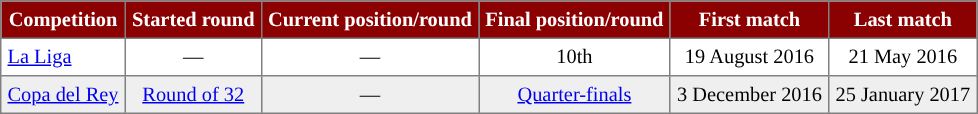<table cellpadding="4" cellspacing="0" border="1" style="text-align: center; font-size: 85%; border: gray solid 1px; border-collapse: collapse;">
<tr style="background:#8B0000; color:white;">
<th>Competition</th>
<th>Started round</th>
<th>Current position/round</th>
<th>Final position/round</th>
<th>First match</th>
<th>Last match</th>
</tr>
<tr>
<td align="left"><a href='#'>La Liga</a></td>
<td>—</td>
<td>—</td>
<td>10th</td>
<td>19 August 2016</td>
<td>21 May 2016</td>
</tr>
<tr bgcolor="#EFEFEF">
<td align="left"><a href='#'>Copa del Rey</a></td>
<td><a href='#'>Round of 32</a></td>
<td>—</td>
<td><a href='#'>Quarter-finals</a></td>
<td>3 December 2016</td>
<td>25 January 2017</td>
</tr>
</table>
